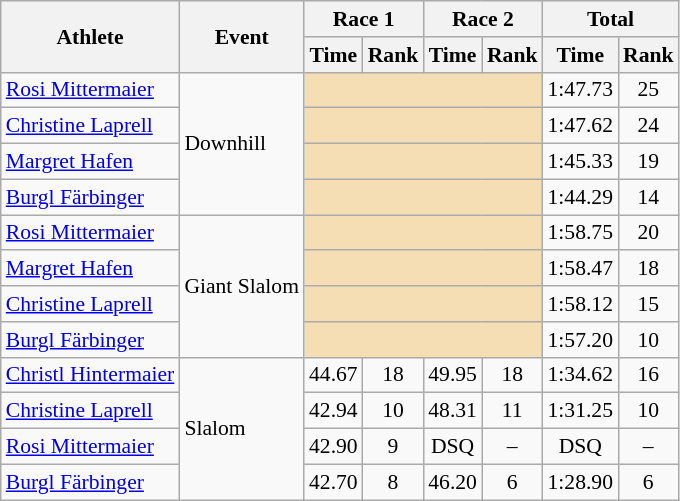<table class="wikitable" style="font-size:90%">
<tr>
<th rowspan="2">Athlete</th>
<th rowspan="2">Event</th>
<th colspan="2">Race 1</th>
<th colspan="2">Race 2</th>
<th colspan="2">Total</th>
</tr>
<tr>
<th>Time</th>
<th>Rank</th>
<th>Time</th>
<th>Rank</th>
<th>Time</th>
<th>Rank</th>
</tr>
<tr>
<td><a href='#'>Rosi Mittermaier</a></td>
<td rowspan="4">Downhill</td>
<td colspan="4" bgcolor="wheat"></td>
<td align="center">1:47.73</td>
<td align="center">25</td>
</tr>
<tr>
<td><a href='#'>Christine Laprell</a></td>
<td colspan="4" bgcolor="wheat"></td>
<td align="center">1:47.62</td>
<td align="center">24</td>
</tr>
<tr>
<td><a href='#'>Margret Hafen</a></td>
<td colspan="4" bgcolor="wheat"></td>
<td align="center">1:45.33</td>
<td align="center">19</td>
</tr>
<tr>
<td><a href='#'>Burgl Färbinger</a></td>
<td colspan="4" bgcolor="wheat"></td>
<td align="center">1:44.29</td>
<td align="center">14</td>
</tr>
<tr>
<td><a href='#'>Rosi Mittermaier</a></td>
<td rowspan="4">Giant Slalom</td>
<td colspan="4" bgcolor="wheat"></td>
<td align="center">1:58.75</td>
<td align="center">20</td>
</tr>
<tr>
<td><a href='#'>Margret Hafen</a></td>
<td colspan="4" bgcolor="wheat"></td>
<td align="center">1:58.47</td>
<td align="center">18</td>
</tr>
<tr>
<td><a href='#'>Christine Laprell</a></td>
<td colspan="4" bgcolor="wheat"></td>
<td align="center">1:58.12</td>
<td align="center">15</td>
</tr>
<tr>
<td><a href='#'>Burgl Färbinger</a></td>
<td colspan="4" bgcolor="wheat"></td>
<td align="center">1:57.20</td>
<td align="center">10</td>
</tr>
<tr>
<td><a href='#'>Christl Hintermaier</a></td>
<td rowspan="4">Slalom</td>
<td align="center">44.67</td>
<td align="center">18</td>
<td align="center">49.95</td>
<td align="center">18</td>
<td align="center">1:34.62</td>
<td align="center">16</td>
</tr>
<tr>
<td><a href='#'>Christine Laprell</a></td>
<td align="center">42.94</td>
<td align="center">10</td>
<td align="center">48.31</td>
<td align="center">11</td>
<td align="center">1:31.25</td>
<td align="center">10</td>
</tr>
<tr>
<td><a href='#'>Rosi Mittermaier</a></td>
<td align="center">42.90</td>
<td align="center">9</td>
<td align="center">DSQ</td>
<td align="center">–</td>
<td align="center">DSQ</td>
<td align="center">–</td>
</tr>
<tr>
<td><a href='#'>Burgl Färbinger</a></td>
<td align="center">42.70</td>
<td align="center">8</td>
<td align="center">46.20</td>
<td align="center">6</td>
<td align="center">1:28.90</td>
<td align="center">6</td>
</tr>
</table>
